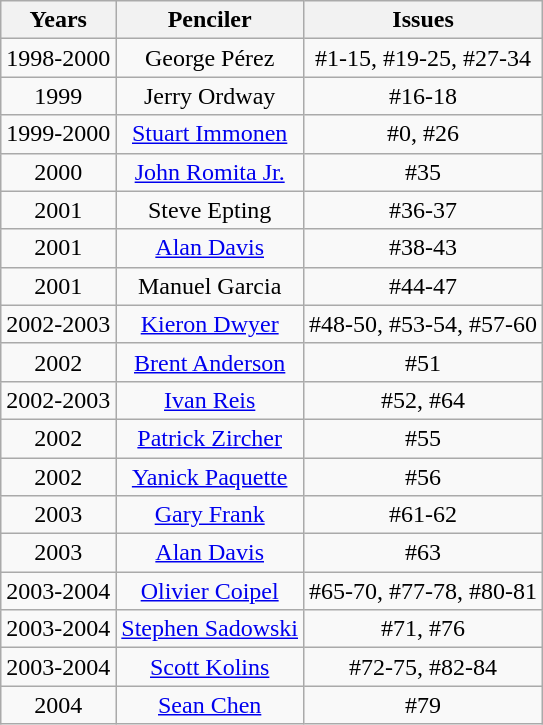<table class="wikitable" style="vertical-align:text-top">
<tr>
<th>Years</th>
<th>Penciler</th>
<th>Issues</th>
</tr>
<tr>
<td align="center">1998-2000</td>
<td align="center">George Pérez</td>
<td align="center">#1-15, #19-25, #27-34</td>
</tr>
<tr>
<td align="center">1999</td>
<td align="center">Jerry Ordway</td>
<td align="center">#16-18</td>
</tr>
<tr>
<td align="center">1999-2000</td>
<td align="center"><a href='#'>Stuart Immonen</a></td>
<td align="center">#0, #26</td>
</tr>
<tr>
<td align="center">2000</td>
<td align="center"><a href='#'>John Romita Jr.</a></td>
<td align="center">#35</td>
</tr>
<tr>
<td align="center">2001</td>
<td align="center">Steve Epting</td>
<td align="center">#36-37</td>
</tr>
<tr>
<td align="center">2001</td>
<td align="center"><a href='#'>Alan Davis</a></td>
<td align="center">#38-43</td>
</tr>
<tr>
<td align="center">2001</td>
<td align="center">Manuel Garcia</td>
<td align="center">#44-47</td>
</tr>
<tr>
<td align="center">2002-2003</td>
<td align="center"><a href='#'>Kieron Dwyer</a></td>
<td align="center">#48-50, #53-54, #57-60</td>
</tr>
<tr>
<td align="center">2002</td>
<td align="center"><a href='#'>Brent Anderson</a></td>
<td align="center">#51</td>
</tr>
<tr>
<td align="center">2002-2003</td>
<td align="center"><a href='#'>Ivan Reis</a></td>
<td align="center">#52, #64</td>
</tr>
<tr>
<td align="center">2002</td>
<td align="center"><a href='#'>Patrick Zircher</a></td>
<td align="center">#55</td>
</tr>
<tr>
<td align="center">2002</td>
<td align="center"><a href='#'>Yanick Paquette</a></td>
<td align="center">#56</td>
</tr>
<tr>
<td align="center">2003</td>
<td align="center"><a href='#'>Gary Frank</a></td>
<td align="center">#61-62</td>
</tr>
<tr>
<td align="center">2003</td>
<td align="center"><a href='#'>Alan Davis</a></td>
<td align="center">#63</td>
</tr>
<tr>
<td align="center">2003-2004</td>
<td align="center"><a href='#'>Olivier Coipel</a></td>
<td align="center">#65-70, #77-78, #80-81</td>
</tr>
<tr>
<td align="center">2003-2004</td>
<td align="center"><a href='#'>Stephen Sadowski</a></td>
<td align="center">#71, #76</td>
</tr>
<tr>
<td align="center">2003-2004</td>
<td align="center"><a href='#'>Scott Kolins</a></td>
<td align="center">#72-75, #82-84</td>
</tr>
<tr>
<td align="center">2004</td>
<td align="center"><a href='#'>Sean Chen</a></td>
<td align="center">#79</td>
</tr>
</table>
